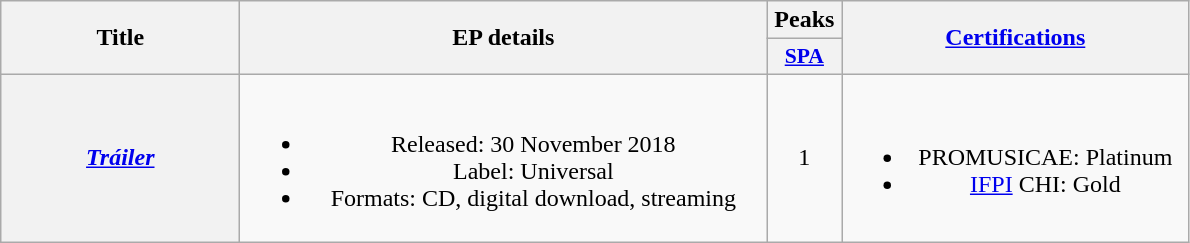<table class="wikitable plainrowheaders" style="text-align:center;">
<tr>
<th scope="col" rowspan="2" style="width:9.5em;">Title</th>
<th scope="col" rowspan="2" style="width:21.5em;">EP details</th>
<th scope="col">Peaks</th>
<th scope="col" rowspan="2" style="width:14em;"><a href='#'>Certifications</a></th>
</tr>
<tr>
<th scope="col" style="width:3em;font-size:90%;"><a href='#'>SPA</a><br></th>
</tr>
<tr>
<th scope="row"><em><a href='#'>Tráiler</a></em></th>
<td><br><ul><li>Released: 30 November 2018</li><li>Label: Universal</li><li>Formats: CD, digital download, streaming</li></ul></td>
<td>1</td>
<td><br><ul><li>PROMUSICAE: Platinum</li><li><a href='#'>IFPI</a> CHI: Gold</li></ul></td>
</tr>
</table>
